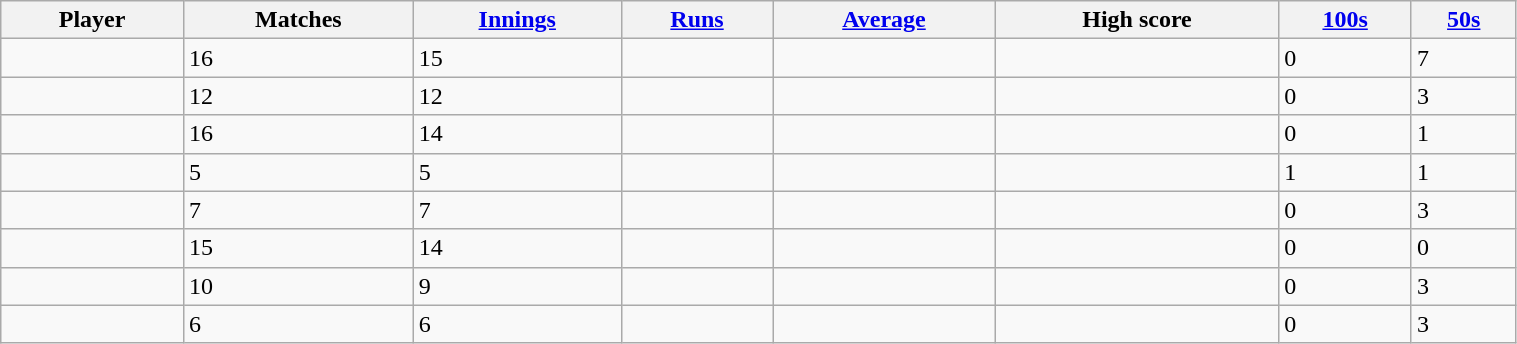<table class="wikitable sortable" style="width:80%;">
<tr>
<th>Player</th>
<th>Matches</th>
<th><a href='#'>Innings</a></th>
<th><a href='#'>Runs</a></th>
<th><a href='#'>Average</a></th>
<th>High score</th>
<th><a href='#'>100s</a></th>
<th><a href='#'>50s</a></th>
</tr>
<tr>
<td></td>
<td>16</td>
<td>15</td>
<td></td>
<td></td>
<td></td>
<td>0</td>
<td>7</td>
</tr>
<tr>
<td></td>
<td>12</td>
<td>12</td>
<td></td>
<td></td>
<td></td>
<td>0</td>
<td>3</td>
</tr>
<tr>
<td></td>
<td>16</td>
<td>14</td>
<td></td>
<td></td>
<td></td>
<td>0</td>
<td>1</td>
</tr>
<tr>
<td></td>
<td>5</td>
<td>5</td>
<td></td>
<td></td>
<td></td>
<td>1</td>
<td>1</td>
</tr>
<tr>
<td></td>
<td>7</td>
<td>7</td>
<td></td>
<td></td>
<td></td>
<td>0</td>
<td>3</td>
</tr>
<tr>
<td></td>
<td>15</td>
<td>14</td>
<td></td>
<td></td>
<td></td>
<td>0</td>
<td>0</td>
</tr>
<tr>
<td></td>
<td>10</td>
<td>9</td>
<td></td>
<td></td>
<td></td>
<td>0</td>
<td>3</td>
</tr>
<tr>
<td></td>
<td>6</td>
<td>6</td>
<td></td>
<td></td>
<td></td>
<td>0</td>
<td>3</td>
</tr>
</table>
